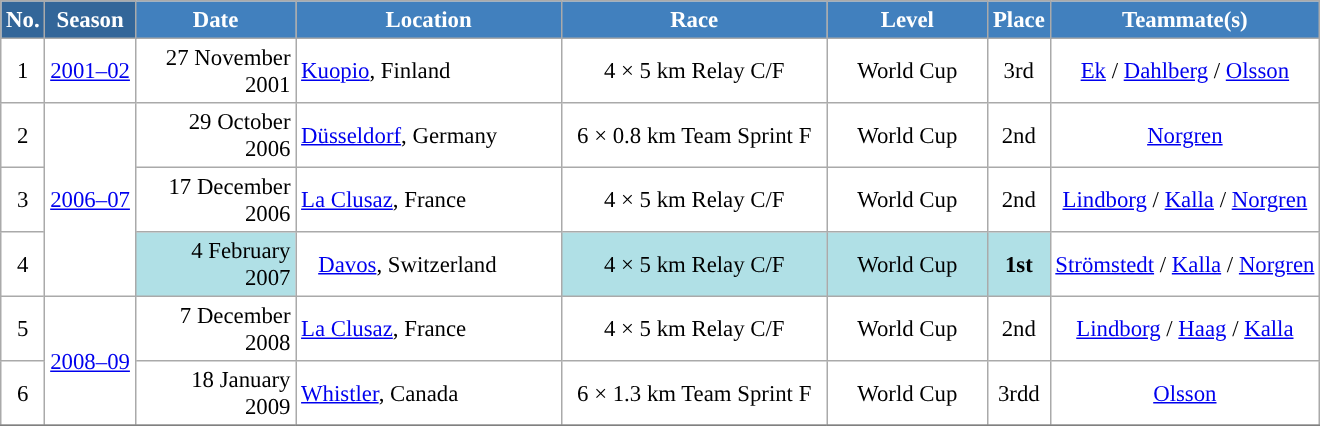<table class="wikitable sortable" style="font-size:95%; text-align:center; border:grey solid 1px; border-collapse:collapse; background:#ffffff;">
<tr style="background:#efefef;">
<th style="background-color:#369; color:white;">No.</th>
<th style="background-color:#369; color:white;">Season</th>
<th style="background-color:#4180be; color:white; width:100px;">Date</th>
<th style="background-color:#4180be; color:white; width:170px;">Location</th>
<th style="background-color:#4180be; color:white; width:170px;">Race</th>
<th style="background-color:#4180be; color:white; width:100px;">Level</th>
<th style="background-color:#4180be; color:white;">Place</th>
<th style="background-color:#4180be; color:white;">Teammate(s)</th>
</tr>
<tr>
<td align=center>1</td>
<td rowspan=1 align=center><a href='#'>2001–02</a></td>
<td align=right>27 November 2001</td>
<td align=left> <a href='#'>Kuopio</a>, Finland</td>
<td>4 × 5 km Relay C/F</td>
<td>World Cup</td>
<td>3rd</td>
<td><a href='#'>Ek</a> / <a href='#'>Dahlberg</a> / <a href='#'>Olsson</a></td>
</tr>
<tr>
<td align=center>2</td>
<td rowspan=3 align=center><a href='#'>2006–07</a></td>
<td align=right>29 October 2006</td>
<td align=left> <a href='#'>Düsseldorf</a>, Germany</td>
<td>6 × 0.8 km Team Sprint F</td>
<td>World Cup</td>
<td>2nd</td>
<td><a href='#'>Norgren</a></td>
</tr>
<tr>
<td align=center>3</td>
<td align=right>17 December 2006</td>
<td align=left> <a href='#'>La Clusaz</a>, France</td>
<td>4 × 5 km Relay C/F</td>
<td>World Cup</td>
<td>2nd</td>
<td><a href='#'>Lindborg</a> / <a href='#'>Kalla</a> / <a href='#'>Norgren</a></td>
</tr>
<tr>
<td align=center>4</td>
<td bgcolor="#BOEOE6" align=right>4 February 2007</td>
<td align=left>   <a href='#'>Davos</a>, Switzerland</td>
<td bgcolor="#BOEOE6">4 × 5 km Relay C/F</td>
<td bgcolor="#BOEOE6">World Cup</td>
<td bgcolor="#BOEOE6"><strong>1st</strong></td>
<td><a href='#'>Strömstedt</a> / <a href='#'>Kalla</a> / <a href='#'>Norgren</a></td>
</tr>
<tr>
<td align=center>5</td>
<td rowspan=2 align=center><a href='#'>2008–09</a></td>
<td align=right>7 December 2008</td>
<td align=left> <a href='#'>La Clusaz</a>, France</td>
<td>4 × 5 km Relay C/F</td>
<td>World Cup</td>
<td>2nd</td>
<td><a href='#'>Lindborg</a> / <a href='#'>Haag</a> / <a href='#'>Kalla</a></td>
</tr>
<tr>
<td align=center>6</td>
<td align=right>18 January 2009</td>
<td align=left> <a href='#'>Whistler</a>, Canada</td>
<td>6 × 1.3 km Team Sprint F</td>
<td>World Cup</td>
<td>3rdd</td>
<td><a href='#'>Olsson</a></td>
</tr>
<tr>
</tr>
</table>
